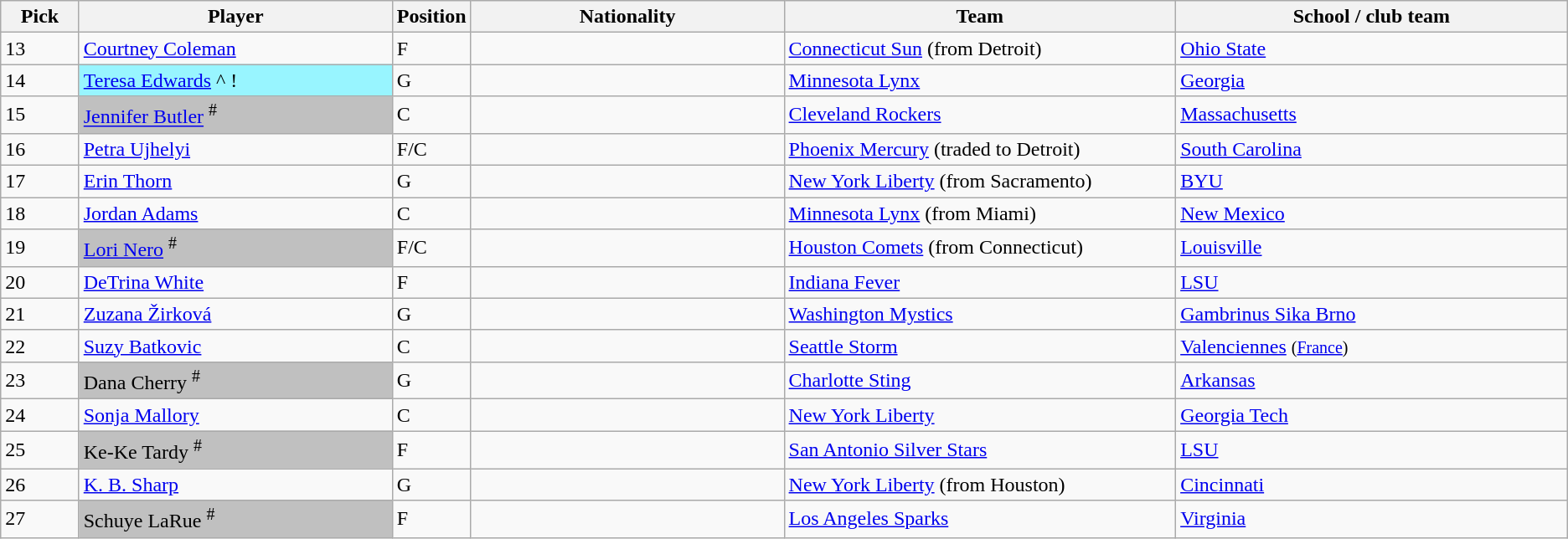<table class="wikitable sortable">
<tr>
<th style="width:5%;">Pick</th>
<th style="width:20%;">Player</th>
<th style="width:5%;">Position</th>
<th style="width:20%;">Nationality</th>
<th style="width:25%;">Team</th>
<th style="width:25%;">School / club team</th>
</tr>
<tr>
<td>13</td>
<td><a href='#'>Courtney Coleman</a></td>
<td>F</td>
<td></td>
<td><a href='#'>Connecticut Sun</a> (from Detroit)</td>
<td><a href='#'>Ohio State</a></td>
</tr>
<tr>
<td>14</td>
<td bgcolor=#98f5ff><a href='#'>Teresa Edwards</a> ^ !</td>
<td>G</td>
<td></td>
<td><a href='#'>Minnesota Lynx</a></td>
<td><a href='#'>Georgia</a></td>
</tr>
<tr>
<td>15</td>
<td bgcolor=#C0C0C0><a href='#'>Jennifer Butler</a> <sup>#</sup></td>
<td>C</td>
<td></td>
<td><a href='#'>Cleveland Rockers</a></td>
<td><a href='#'>Massachusetts</a></td>
</tr>
<tr>
<td>16</td>
<td><a href='#'>Petra Ujhelyi</a></td>
<td>F/C</td>
<td></td>
<td><a href='#'>Phoenix Mercury</a> (traded to Detroit)</td>
<td><a href='#'>South Carolina</a></td>
</tr>
<tr>
<td>17</td>
<td><a href='#'>Erin Thorn</a></td>
<td>G</td>
<td></td>
<td><a href='#'>New York Liberty</a> (from Sacramento)</td>
<td><a href='#'>BYU</a></td>
</tr>
<tr>
<td>18</td>
<td><a href='#'>Jordan Adams</a></td>
<td>C</td>
<td></td>
<td><a href='#'>Minnesota Lynx</a> (from Miami)</td>
<td><a href='#'>New Mexico</a></td>
</tr>
<tr>
<td>19</td>
<td bgcolor=#C0C0C0><a href='#'>Lori Nero</a> <sup>#</sup></td>
<td>F/C</td>
<td></td>
<td><a href='#'>Houston Comets</a> (from Connecticut)</td>
<td><a href='#'>Louisville</a></td>
</tr>
<tr>
<td>20</td>
<td><a href='#'>DeTrina White</a></td>
<td>F</td>
<td></td>
<td><a href='#'>Indiana Fever</a></td>
<td><a href='#'>LSU</a></td>
</tr>
<tr>
<td>21</td>
<td><a href='#'>Zuzana Žirková</a></td>
<td>G</td>
<td></td>
<td><a href='#'>Washington Mystics</a></td>
<td><a href='#'>Gambrinus Sika Brno</a> </td>
</tr>
<tr>
<td>22</td>
<td><a href='#'>Suzy Batkovic</a></td>
<td>C</td>
<td></td>
<td><a href='#'>Seattle Storm</a></td>
<td><a href='#'>Valenciennes</a> <small>(<a href='#'>France</a>)</small></td>
</tr>
<tr>
<td>23</td>
<td bgcolor=#C0C0C0>Dana Cherry <sup>#</sup></td>
<td>G</td>
<td></td>
<td><a href='#'>Charlotte Sting</a></td>
<td><a href='#'>Arkansas</a></td>
</tr>
<tr>
<td>24</td>
<td><a href='#'>Sonja Mallory</a></td>
<td>C</td>
<td></td>
<td><a href='#'>New York Liberty</a></td>
<td><a href='#'>Georgia Tech</a></td>
</tr>
<tr>
<td>25</td>
<td bgcolor=#C0C0C0>Ke-Ke Tardy <sup>#</sup></td>
<td>F</td>
<td></td>
<td><a href='#'>San Antonio Silver Stars</a></td>
<td><a href='#'>LSU</a></td>
</tr>
<tr>
<td>26</td>
<td><a href='#'>K. B. Sharp</a></td>
<td>G</td>
<td></td>
<td><a href='#'>New York Liberty</a> (from Houston)</td>
<td><a href='#'>Cincinnati</a></td>
</tr>
<tr>
<td>27</td>
<td bgcolor=#C0C0C0>Schuye LaRue <sup>#</sup></td>
<td>F</td>
<td></td>
<td><a href='#'>Los Angeles Sparks</a></td>
<td><a href='#'>Virginia</a></td>
</tr>
</table>
